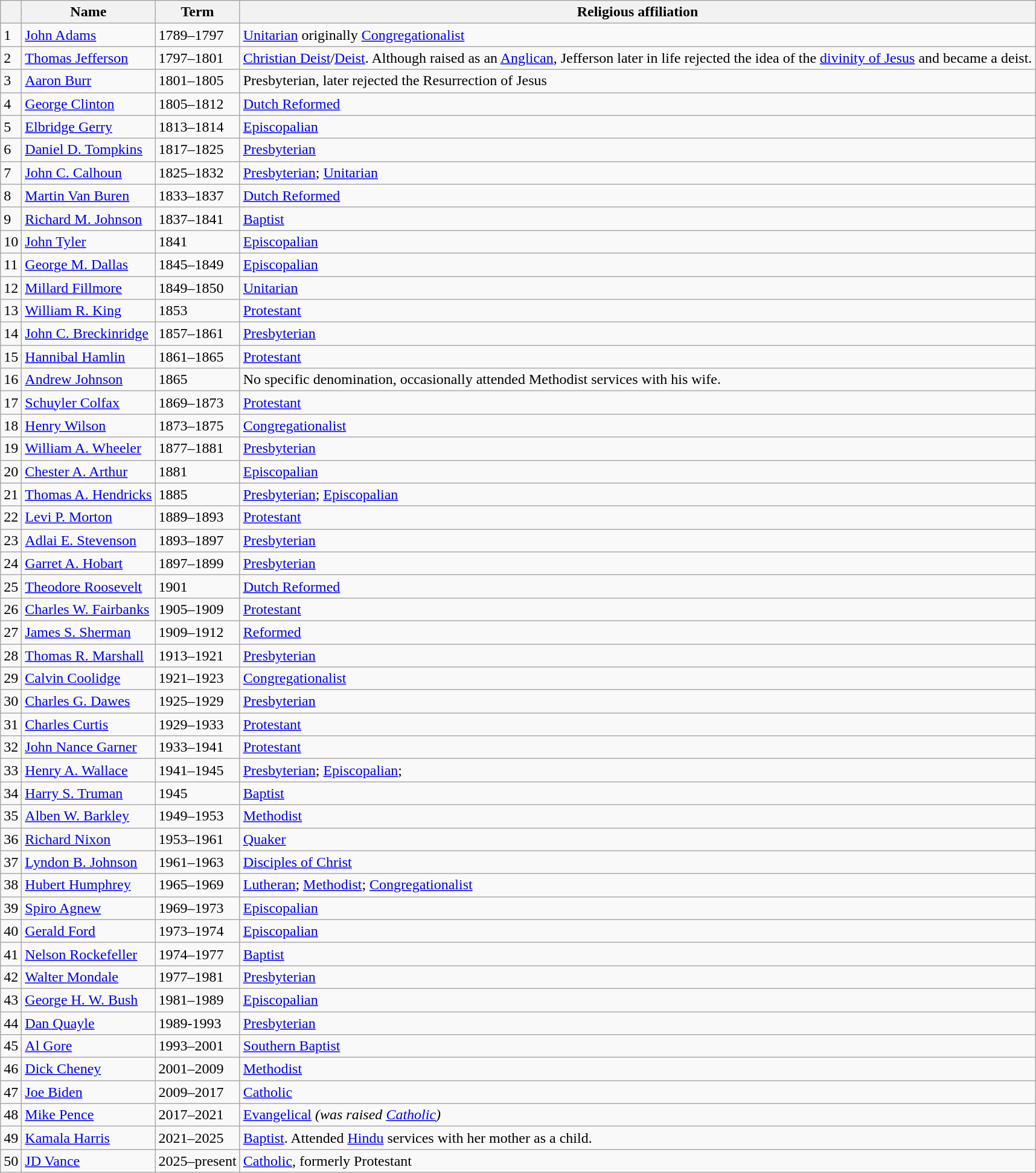<table class="wikitable sortable">
<tr>
<th></th>
<th>Name</th>
<th>Term</th>
<th>Religious affiliation</th>
</tr>
<tr>
<td>1</td>
<td><a href='#'>John Adams</a></td>
<td>1789–1797</td>
<td><a href='#'>Unitarian</a> originally <a href='#'>Congregationalist</a></td>
</tr>
<tr>
<td>2</td>
<td><a href='#'>Thomas Jefferson</a></td>
<td>1797–1801</td>
<td><a href='#'>Christian Deist</a>/<a href='#'>Deist</a>. Although raised as an <a href='#'>Anglican</a>, Jefferson later in life rejected the idea of the <a href='#'>divinity of Jesus</a> and became a deist.</td>
</tr>
<tr>
<td>3</td>
<td><a href='#'>Aaron Burr</a></td>
<td 1800 - 1804>1801–1805</td>
<td>Presbyterian, later rejected the Resurrection of Jesus</td>
</tr>
<tr>
<td>4</td>
<td><a href='#'>George Clinton</a></td>
<td>1805–1812</td>
<td><a href='#'>Dutch Reformed</a></td>
</tr>
<tr>
<td>5</td>
<td><a href='#'>Elbridge Gerry</a></td>
<td>1813–1814</td>
<td><a href='#'>Episcopalian</a></td>
</tr>
<tr>
<td>6</td>
<td><a href='#'>Daniel D. Tompkins</a></td>
<td>1817–1825</td>
<td><a href='#'>Presbyterian</a></td>
</tr>
<tr>
<td>7</td>
<td><a href='#'>John C. Calhoun</a></td>
<td>1825–1832</td>
<td><a href='#'>Presbyterian</a>; <a href='#'>Unitarian</a></td>
</tr>
<tr>
<td>8</td>
<td><a href='#'>Martin Van Buren</a></td>
<td>1833–1837</td>
<td><a href='#'>Dutch Reformed</a></td>
</tr>
<tr>
<td>9</td>
<td><a href='#'>Richard M. Johnson</a></td>
<td>1837–1841</td>
<td><a href='#'>Baptist</a></td>
</tr>
<tr>
<td>10</td>
<td><a href='#'>John Tyler</a></td>
<td>1841</td>
<td><a href='#'>Episcopalian</a></td>
</tr>
<tr>
<td>11</td>
<td><a href='#'>George M. Dallas</a></td>
<td>1845–1849</td>
<td><a href='#'>Episcopalian</a></td>
</tr>
<tr>
<td>12</td>
<td><a href='#'>Millard Fillmore</a></td>
<td>1849–1850</td>
<td><a href='#'>Unitarian</a></td>
</tr>
<tr>
<td>13</td>
<td><a href='#'>William R. King</a></td>
<td>1853</td>
<td><a href='#'>Protestant</a></td>
</tr>
<tr>
<td>14</td>
<td><a href='#'>John C. Breckinridge</a></td>
<td>1857–1861</td>
<td><a href='#'>Presbyterian</a></td>
</tr>
<tr>
<td>15</td>
<td><a href='#'>Hannibal Hamlin</a></td>
<td>1861–1865</td>
<td><a href='#'>Protestant</a></td>
</tr>
<tr>
<td>16</td>
<td><a href='#'>Andrew Johnson</a></td>
<td>1865</td>
<td>No specific denomination, occasionally attended Methodist services with his wife.</td>
</tr>
<tr>
<td>17</td>
<td><a href='#'>Schuyler Colfax</a></td>
<td>1869–1873</td>
<td><a href='#'>Protestant</a></td>
</tr>
<tr>
<td>18</td>
<td><a href='#'>Henry Wilson</a></td>
<td>1873–1875</td>
<td><a href='#'>Congregationalist</a></td>
</tr>
<tr>
<td>19</td>
<td><a href='#'>William A. Wheeler</a></td>
<td>1877–1881</td>
<td><a href='#'>Presbyterian</a></td>
</tr>
<tr>
<td>20</td>
<td><a href='#'>Chester A. Arthur</a></td>
<td>1881</td>
<td><a href='#'>Episcopalian</a></td>
</tr>
<tr>
<td>21</td>
<td><a href='#'>Thomas A. Hendricks</a></td>
<td>1885</td>
<td><a href='#'>Presbyterian</a>; <a href='#'>Episcopalian</a></td>
</tr>
<tr>
<td>22</td>
<td><a href='#'>Levi P. Morton</a></td>
<td>1889–1893</td>
<td><a href='#'>Protestant</a></td>
</tr>
<tr>
<td>23</td>
<td><a href='#'>Adlai E. Stevenson</a></td>
<td>1893–1897</td>
<td><a href='#'>Presbyterian</a></td>
</tr>
<tr>
<td>24</td>
<td><a href='#'>Garret A. Hobart</a></td>
<td>1897–1899</td>
<td><a href='#'>Presbyterian</a></td>
</tr>
<tr>
<td>25</td>
<td><a href='#'>Theodore Roosevelt</a></td>
<td>1901</td>
<td><a href='#'>Dutch Reformed</a></td>
</tr>
<tr>
<td>26</td>
<td><a href='#'>Charles W. Fairbanks</a></td>
<td>1905–1909</td>
<td><a href='#'>Protestant</a></td>
</tr>
<tr>
<td>27</td>
<td><a href='#'>James S. Sherman</a></td>
<td>1909–1912</td>
<td><a href='#'>Reformed</a></td>
</tr>
<tr>
<td>28</td>
<td><a href='#'>Thomas R. Marshall</a></td>
<td>1913–1921</td>
<td><a href='#'>Presbyterian</a></td>
</tr>
<tr>
<td>29</td>
<td><a href='#'>Calvin Coolidge</a></td>
<td>1921–1923</td>
<td><a href='#'>Congregationalist</a></td>
</tr>
<tr>
<td>30</td>
<td><a href='#'>Charles G. Dawes</a></td>
<td>1925–1929</td>
<td><a href='#'>Presbyterian</a></td>
</tr>
<tr>
<td>31</td>
<td><a href='#'>Charles Curtis</a></td>
<td>1929–1933</td>
<td><a href='#'>Protestant</a></td>
</tr>
<tr>
<td>32</td>
<td><a href='#'>John Nance Garner</a></td>
<td>1933–1941</td>
<td><a href='#'>Protestant</a></td>
</tr>
<tr>
<td>33</td>
<td><a href='#'>Henry A. Wallace</a></td>
<td>1941–1945</td>
<td><a href='#'>Presbyterian</a>; <a href='#'>Episcopalian</a>;</td>
</tr>
<tr>
<td>34</td>
<td><a href='#'>Harry S. Truman</a></td>
<td>1945</td>
<td><a href='#'>Baptist</a></td>
</tr>
<tr>
<td>35</td>
<td><a href='#'>Alben W. Barkley</a></td>
<td>1949–1953</td>
<td><a href='#'>Methodist</a></td>
</tr>
<tr>
<td>36</td>
<td><a href='#'>Richard Nixon</a></td>
<td>1953–1961</td>
<td><a href='#'>Quaker</a></td>
</tr>
<tr>
<td>37</td>
<td><a href='#'>Lyndon B. Johnson</a></td>
<td>1961–1963</td>
<td><a href='#'>Disciples of Christ</a></td>
</tr>
<tr>
<td>38</td>
<td><a href='#'>Hubert Humphrey</a></td>
<td>1965–1969</td>
<td><a href='#'>Lutheran</a>; <a href='#'>Methodist</a>; <a href='#'>Congregationalist</a></td>
</tr>
<tr>
<td>39</td>
<td><a href='#'>Spiro Agnew</a></td>
<td>1969–1973</td>
<td><a href='#'>Episcopalian</a></td>
</tr>
<tr>
<td>40</td>
<td><a href='#'>Gerald Ford</a></td>
<td>1973–1974</td>
<td><a href='#'>Episcopalian</a></td>
</tr>
<tr>
<td>41</td>
<td><a href='#'>Nelson Rockefeller</a></td>
<td>1974–1977</td>
<td><a href='#'>Baptist</a></td>
</tr>
<tr>
<td>42</td>
<td><a href='#'>Walter Mondale</a></td>
<td>1977–1981</td>
<td><a href='#'>Presbyterian</a></td>
</tr>
<tr>
<td>43</td>
<td><a href='#'>George H. W. Bush</a></td>
<td>1981–1989</td>
<td><a href='#'>Episcopalian</a></td>
</tr>
<tr>
<td>44</td>
<td><a href='#'>Dan Quayle</a></td>
<td>1989-1993</td>
<td><a href='#'>Presbyterian</a></td>
</tr>
<tr>
<td>45</td>
<td><a href='#'>Al Gore</a></td>
<td>1993–2001</td>
<td><a href='#'>Southern Baptist</a></td>
</tr>
<tr>
<td>46</td>
<td><a href='#'>Dick Cheney</a></td>
<td>2001–2009</td>
<td><a href='#'>Methodist</a></td>
</tr>
<tr>
<td>47</td>
<td><a href='#'>Joe Biden</a></td>
<td>2009–2017</td>
<td><a href='#'>Catholic</a></td>
</tr>
<tr>
<td>48</td>
<td><a href='#'>Mike Pence</a></td>
<td>2017–2021</td>
<td><a href='#'>Evangelical</a> <em>(was raised <a href='#'>Catholic</a>)</em></td>
</tr>
<tr>
<td>49</td>
<td><a href='#'>Kamala Harris</a></td>
<td>2021–2025</td>
<td><a href='#'>Baptist</a>. Attended <a href='#'>Hindu</a> services with her mother as a child.</td>
</tr>
<tr>
<td>50</td>
<td><a href='#'>JD Vance</a></td>
<td>2025–present</td>
<td><a href='#'>Catholic</a>, formerly Protestant</td>
</tr>
</table>
